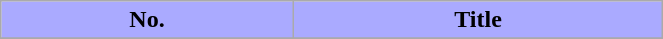<table class="wikitable plainrowheaders" width="35%">
<tr>
<th scope="col" style="background-color: #AAAAFF;">No.</th>
<th scope="col" style="background-color: #AAAAFF;">Title</th>
</tr>
<tr>
</tr>
</table>
